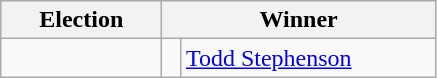<table class=wikitable>
<tr>
<th width=100>Election</th>
<th width=175 colspan=2>Winner</th>
</tr>
<tr>
<td rowspan=2></td>
<td width=5 bgcolor=></td>
<td><a href='#'>Todd Stephenson</a></td>
</tr>
</table>
